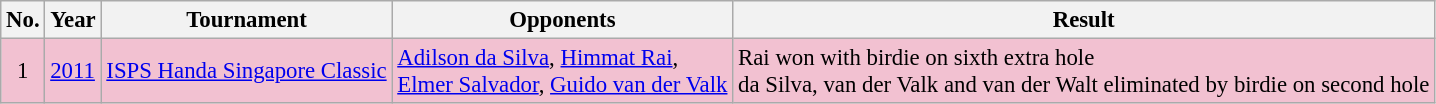<table class="wikitable" style="font-size:95%;">
<tr>
<th>No.</th>
<th>Year</th>
<th>Tournament</th>
<th>Opponents</th>
<th>Result</th>
</tr>
<tr style="background:#F2C1D1;">
<td align=center>1</td>
<td><a href='#'>2011</a></td>
<td><a href='#'>ISPS Handa Singapore Classic</a></td>
<td> <a href='#'>Adilson da Silva</a>,  <a href='#'>Himmat Rai</a>,<br> <a href='#'>Elmer Salvador</a>,  <a href='#'>Guido van der Valk</a></td>
<td>Rai won with birdie on sixth extra hole<br>da Silva, van der Valk and van der Walt eliminated by birdie on second hole</td>
</tr>
</table>
